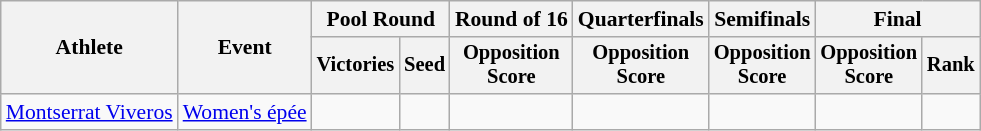<table class=wikitable style="font-size:90%">
<tr>
<th rowspan="2">Athlete</th>
<th rowspan="2">Event</th>
<th colspan=2>Pool Round</th>
<th>Round of 16</th>
<th>Quarterfinals</th>
<th>Semifinals</th>
<th colspan=2>Final</th>
</tr>
<tr style="font-size:95%">
<th>Victories</th>
<th>Seed</th>
<th>Opposition<br>Score</th>
<th>Opposition<br>Score</th>
<th>Opposition<br>Score</th>
<th>Opposition<br>Score</th>
<th>Rank</th>
</tr>
<tr align=center>
<td align=left><a href='#'>Montserrat Viveros</a></td>
<td align=left><a href='#'>Women's épée</a></td>
<td></td>
<td></td>
<td></td>
<td></td>
<td></td>
<td></td>
<td></td>
</tr>
</table>
